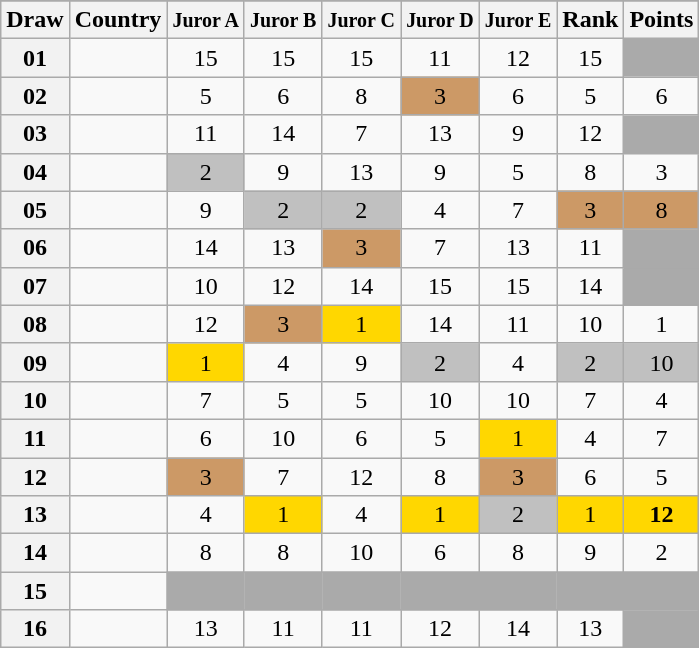<table class="sortable wikitable collapsible plainrowheaders" style="text-align:center;">
<tr>
</tr>
<tr>
<th scope="col">Draw</th>
<th scope="col">Country</th>
<th scope="col"><small>Juror A</small></th>
<th scope="col"><small>Juror B</small></th>
<th scope="col"><small>Juror C</small></th>
<th scope="col"><small>Juror D</small></th>
<th scope="col"><small>Juror E</small></th>
<th scope="col">Rank</th>
<th scope="col">Points</th>
</tr>
<tr>
<th scope="row" style="text-align:center;">01</th>
<td style="text-align:left;"></td>
<td>15</td>
<td>15</td>
<td>15</td>
<td>11</td>
<td>12</td>
<td>15</td>
<td style="background:#AAAAAA;"></td>
</tr>
<tr>
<th scope="row" style="text-align:center;">02</th>
<td style="text-align:left;"></td>
<td>5</td>
<td>6</td>
<td>8</td>
<td style="background:#CC9966;">3</td>
<td>6</td>
<td>5</td>
<td>6</td>
</tr>
<tr>
<th scope="row" style="text-align:center;">03</th>
<td style="text-align:left;"></td>
<td>11</td>
<td>14</td>
<td>7</td>
<td>13</td>
<td>9</td>
<td>12</td>
<td style="background:#AAAAAA;"></td>
</tr>
<tr>
<th scope="row" style="text-align:center;">04</th>
<td style="text-align:left;"></td>
<td style="background:silver;">2</td>
<td>9</td>
<td>13</td>
<td>9</td>
<td>5</td>
<td>8</td>
<td>3</td>
</tr>
<tr>
<th scope="row" style="text-align:center;">05</th>
<td style="text-align:left;"></td>
<td>9</td>
<td style="background:silver;">2</td>
<td style="background:silver;">2</td>
<td>4</td>
<td>7</td>
<td style="background:#CC9966;">3</td>
<td style="background:#CC9966;">8</td>
</tr>
<tr>
<th scope="row" style="text-align:center;">06</th>
<td style="text-align:left;"></td>
<td>14</td>
<td>13</td>
<td style="background:#CC9966;">3</td>
<td>7</td>
<td>13</td>
<td>11</td>
<td style="background:#AAAAAA;"></td>
</tr>
<tr>
<th scope="row" style="text-align:center;">07</th>
<td style="text-align:left;"></td>
<td>10</td>
<td>12</td>
<td>14</td>
<td>15</td>
<td>15</td>
<td>14</td>
<td style="background:#AAAAAA;"></td>
</tr>
<tr>
<th scope="row" style="text-align:center;">08</th>
<td style="text-align:left;"></td>
<td>12</td>
<td style="background:#CC9966;">3</td>
<td style="background:gold;">1</td>
<td>14</td>
<td>11</td>
<td>10</td>
<td>1</td>
</tr>
<tr>
<th scope="row" style="text-align:center;">09</th>
<td style="text-align:left;"></td>
<td style="background:gold;">1</td>
<td>4</td>
<td>9</td>
<td style="background:silver;">2</td>
<td>4</td>
<td style="background:silver;">2</td>
<td style="background:silver;">10</td>
</tr>
<tr>
<th scope="row" style="text-align:center;">10</th>
<td style="text-align:left;"></td>
<td>7</td>
<td>5</td>
<td>5</td>
<td>10</td>
<td>10</td>
<td>7</td>
<td>4</td>
</tr>
<tr>
<th scope="row" style="text-align:center;">11</th>
<td style="text-align:left;"></td>
<td>6</td>
<td>10</td>
<td>6</td>
<td>5</td>
<td style="background:gold;">1</td>
<td>4</td>
<td>7</td>
</tr>
<tr>
<th scope="row" style="text-align:center;">12</th>
<td style="text-align:left;"></td>
<td style="background:#CC9966;">3</td>
<td>7</td>
<td>12</td>
<td>8</td>
<td style="background:#CC9966;">3</td>
<td>6</td>
<td>5</td>
</tr>
<tr>
<th scope="row" style="text-align:center;">13</th>
<td style="text-align:left;"></td>
<td>4</td>
<td style="background:gold;">1</td>
<td>4</td>
<td style="background:gold;">1</td>
<td style="background:silver;">2</td>
<td style="background:gold;">1</td>
<td style="background:gold;"><strong>12</strong></td>
</tr>
<tr>
<th scope="row" style="text-align:center;">14</th>
<td style="text-align:left;"></td>
<td>8</td>
<td>8</td>
<td>10</td>
<td>6</td>
<td>8</td>
<td>9</td>
<td>2</td>
</tr>
<tr class="sortbottom">
<th scope="row" style="text-align:center;">15</th>
<td style="text-align:left;"></td>
<td style="background:#AAAAAA;"></td>
<td style="background:#AAAAAA;"></td>
<td style="background:#AAAAAA;"></td>
<td style="background:#AAAAAA;"></td>
<td style="background:#AAAAAA;"></td>
<td style="background:#AAAAAA;"></td>
<td style="background:#AAAAAA;"></td>
</tr>
<tr>
<th scope="row" style="text-align:center;">16</th>
<td style="text-align:left;"></td>
<td>13</td>
<td>11</td>
<td>11</td>
<td>12</td>
<td>14</td>
<td>13</td>
<td style="background:#AAAAAA;"></td>
</tr>
</table>
